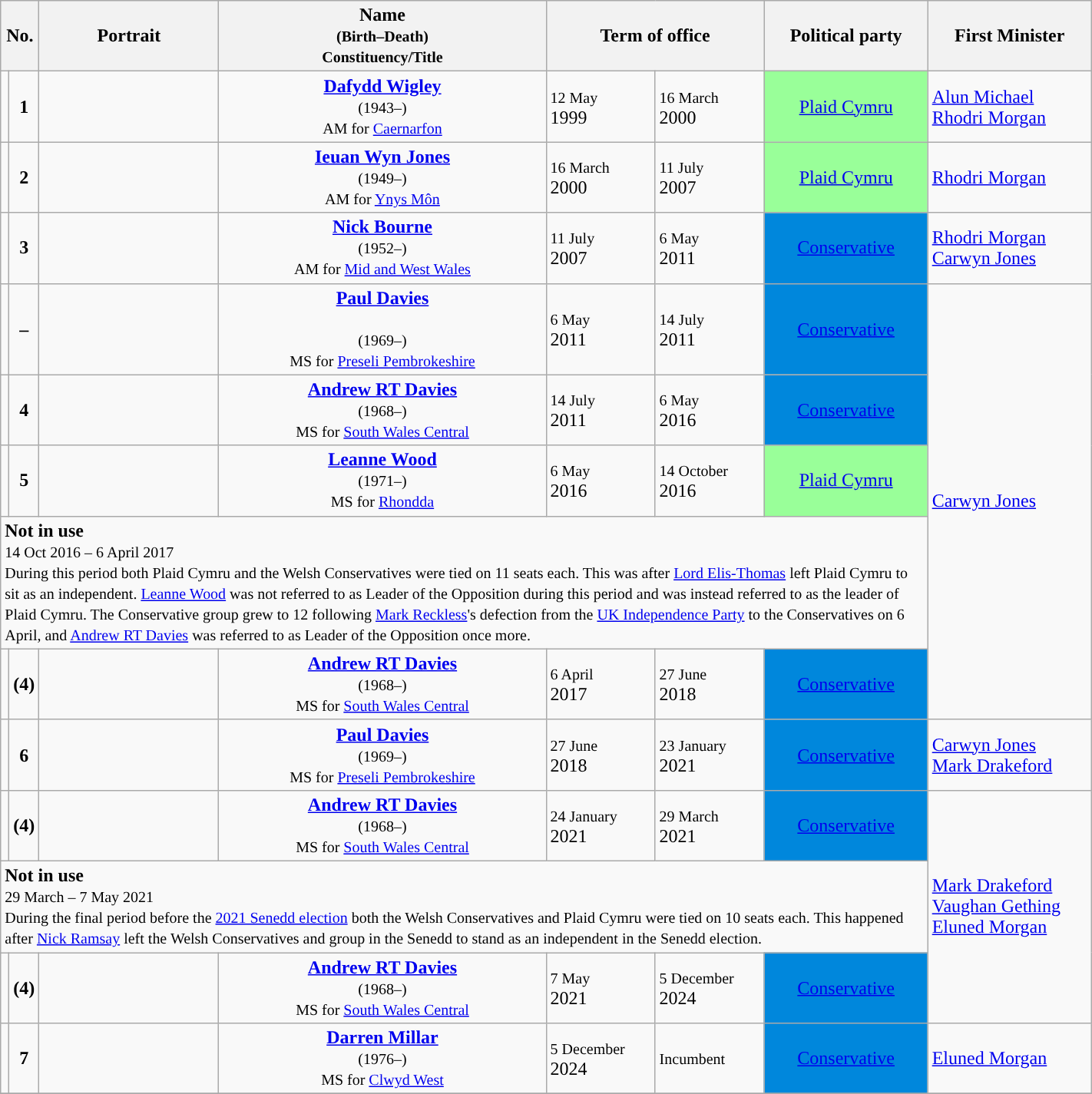<table class="wikitable" width=75%>
<tr>
<th colspan="2" width=2%>No.</th>
<th width=50>Portrait</th>
<th width=30%>Name<br><small>(Birth–Death)<br>Constituency/Title</small></th>
<th colspan="2" width=20%>Term of office</th>
<th width=15%>Political party</th>
<th width=15%>First Minister</th>
</tr>
<tr>
<td style="background-color: "></td>
<td align="center"><strong>1</strong></td>
<td align="center"></td>
<td align="center"><strong><a href='#'>Dafydd Wigley</a></strong><br><small>(1943–)<br>AM for <a href='#'>Caernarfon</a></small></td>
<td><small>12 May</small><br>1999</td>
<td><small>16 March</small><br>2000</td>
<td style="background:#9f9;" align="center"><a href='#'>Plaid Cymru</a></td>
<td><a href='#'>Alun Michael</a><br>  <a href='#'>Rhodri Morgan</a></td>
</tr>
<tr>
<td style="background-color: "></td>
<td align="center"><strong>2</strong></td>
<td align="center"></td>
<td align="center"><strong><a href='#'>Ieuan Wyn Jones</a></strong><br><small>(1949–)<br>AM for <a href='#'>Ynys Môn</a></small></td>
<td><small>16 March</small><br>2000</td>
<td><small>11 July</small><br>2007</td>
<td style="background:#9f9;" align="center"><a href='#'>Plaid Cymru</a></td>
<td><a href='#'>Rhodri Morgan</a></td>
</tr>
<tr>
<td style="background-color: "></td>
<td align="center"><strong>3</strong></td>
<td align="center"></td>
<td align="center"><strong><a href='#'>Nick Bourne</a></strong><br><small>(1952–)<br>AM for <a href='#'>Mid and West Wales</a></small></td>
<td><small>11 July</small><br>2007</td>
<td><small>6 May</small><br>2011</td>
<td style="background:#0087dc;" align="center"><a href='#'>Conservative</a></td>
<td><a href='#'>Rhodri Morgan</a><br> <a href='#'>Carwyn Jones</a></td>
</tr>
<tr>
<td style="background-color: "></td>
<td align="center"><strong>–</strong></td>
<td align="center"></td>
<td align="center"><strong><a href='#'>Paul Davies</a><br></strong><br><small>(1969–)<br>MS for <a href='#'>Preseli Pembrokeshire</a></small></td>
<td><small>6 May</small><br>2011</td>
<td><small>14 July</small><br>2011</td>
<td style="background:#0087dc;" align="center"><a href='#'>Conservative</a></td>
<td rowspan="5"><a href='#'>Carwyn Jones</a></td>
</tr>
<tr>
<td style="background-color: "></td>
<td align="center"><strong>4</strong></td>
<td align="center"></td>
<td align="center"><strong><a href='#'>Andrew RT Davies</a></strong><br><small>(1968–)<br>MS for <a href='#'>South Wales Central</a></small></td>
<td><small>14 July</small><br>2011</td>
<td><small>6 May </small><br>2016</td>
<td style="background:#0087dc;" align="center"><a href='#'>Conservative</a></td>
</tr>
<tr>
<td style="background-color: "></td>
<td align="center"><strong>5</strong></td>
<td align="center"></td>
<td align="center"><strong><a href='#'>Leanne Wood</a></strong><br><small>(1971–)<br>MS for <a href='#'>Rhondda</a></small></td>
<td><small>6 May </small><br>2016</td>
<td><small>14 October</small><br>2016</td>
<td style="background:#9f9;" align="center"><a href='#'>Plaid Cymru</a></td>
</tr>
<tr>
<td colspan="7" style="background-color: "><strong>Not in use</strong><br><small>14 Oct 2016 – 6 April 2017</small><br><small>During this period both Plaid Cymru and the Welsh Conservatives were tied on 11 seats each. This was after <a href='#'>Lord Elis-Thomas</a> left Plaid Cymru to sit as an independent. <a href='#'>Leanne Wood</a> was not referred to as Leader of the Opposition during this period and was instead referred to as the leader of Plaid Cymru. The Conservative group grew to 12 following <a href='#'>Mark Reckless</a>'s defection from the <a href='#'>UK Independence Party</a> to the Conservatives on 6 April, and <a href='#'>Andrew RT Davies</a> was referred to as Leader of the Opposition once more.</small></td>
</tr>
<tr>
<td style="background-color: "></td>
<td align="center"><strong>(4)</strong></td>
<td align="center"></td>
<td align="center"><strong><a href='#'>Andrew RT Davies</a></strong><br><small>(1968–)<br>MS for <a href='#'>South Wales Central</a></small></td>
<td><small>6 April</small><br>2017</td>
<td><small>27 June </small><br>2018</td>
<td style="background:#0087dc;" align="center"><a href='#'>Conservative</a></td>
</tr>
<tr>
<td style="background-color: "></td>
<td align="center"><strong>6</strong></td>
<td align="center"></td>
<td align="center"><strong><a href='#'>Paul Davies</a></strong><br><small>(1969–)<br>MS for <a href='#'>Preseli Pembrokeshire</a></small></td>
<td><small>27 June </small><br>2018 </td>
<td><small>23 January</small><br>2021</td>
<td style="background:#0087dc;" align="center"><a href='#'>Conservative</a></td>
<td><a href='#'>Carwyn Jones</a> <br> <a href='#'>Mark Drakeford</a></td>
</tr>
<tr>
<td style="background-color: "></td>
<td align="center"><strong>(4)</strong></td>
<td align="center"></td>
<td align="center"><strong><a href='#'>Andrew RT Davies</a></strong><br><small>(1968–)<br>MS for <a href='#'>South Wales Central</a></small></td>
<td><small>24 January</small><br>2021</td>
<td><small>29 March</small><br>2021</td>
<td style="background:#0087dc;" align="center"><a href='#'>Conservative</a></td>
<td rowspan="3"><a href='#'>Mark Drakeford</a><br><a href='#'>Vaughan Gething</a>
<a href='#'>Eluned Morgan</a></td>
</tr>
<tr>
<td colspan="7"><strong>Not in use</strong> <br><small>29 March – 7 May 2021</small><br><small>During the final period before the <a href='#'>2021 Senedd election</a> both the Welsh Conservatives and Plaid Cymru were tied on 10 seats each. This happened after <a href='#'>Nick Ramsay</a> left the Welsh Conservatives and group in the Senedd to stand as an independent in the Senedd election.</small></td>
</tr>
<tr>
<td style="background-color: "></td>
<td align="center"><strong>(4)</strong></td>
<td align="center"></td>
<td align="center"><strong><a href='#'>Andrew RT Davies</a></strong><br><small>(1968–)<br>MS for <a href='#'>South Wales Central</a></small></td>
<td><small>7 May</small><br>2021</td>
<td><small>5 December </small><br>2024</td>
<td style="background:#0087dc;" align="center"><a href='#'>Conservative</a></td>
</tr>
<tr>
<td style="background-color: "></td>
<td align="center"><strong>7</strong></td>
<td align="center"></td>
<td align="center"><strong><a href='#'>Darren Millar</a></strong><br><small>(1976–)<br>MS for <a href='#'>Clwyd West</a></small></td>
<td><small>5 December</small><br>2024</td>
<td><small>Incumbent</small><br></td>
<td style="background:#0087dc;" align="center"><a href='#'>Conservative</a></td>
<td><a href='#'>Eluned Morgan</a></td>
</tr>
<tr>
</tr>
</table>
